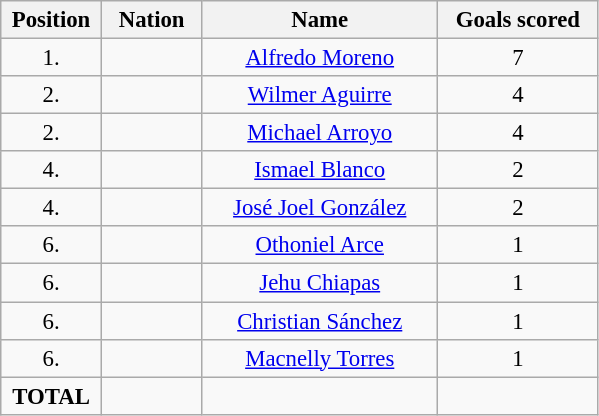<table class="wikitable" style="font-size: 95%; text-align: center;">
<tr>
<th width=60>Position</th>
<th width=60>Nation</th>
<th width=150>Name</th>
<th width=100>Goals scored</th>
</tr>
<tr>
<td>1.</td>
<td></td>
<td><a href='#'>Alfredo Moreno</a></td>
<td>7</td>
</tr>
<tr>
<td>2.</td>
<td></td>
<td><a href='#'>Wilmer Aguirre</a></td>
<td>4</td>
</tr>
<tr>
<td>2.</td>
<td></td>
<td><a href='#'>Michael Arroyo</a></td>
<td>4</td>
</tr>
<tr>
<td>4.</td>
<td></td>
<td><a href='#'>Ismael Blanco</a></td>
<td>2</td>
</tr>
<tr>
<td>4.</td>
<td></td>
<td><a href='#'>José Joel González</a></td>
<td>2</td>
</tr>
<tr>
<td>6.</td>
<td></td>
<td><a href='#'>Othoniel Arce</a></td>
<td>1</td>
</tr>
<tr>
<td>6.</td>
<td></td>
<td><a href='#'>Jehu Chiapas</a></td>
<td>1</td>
</tr>
<tr>
<td>6.</td>
<td></td>
<td><a href='#'>Christian Sánchez</a></td>
<td>1</td>
</tr>
<tr>
<td>6.</td>
<td></td>
<td><a href='#'>Macnelly Torres</a></td>
<td>1</td>
</tr>
<tr>
<td><strong>TOTAL</strong></td>
<td></td>
<td></td>
<td></td>
</tr>
</table>
